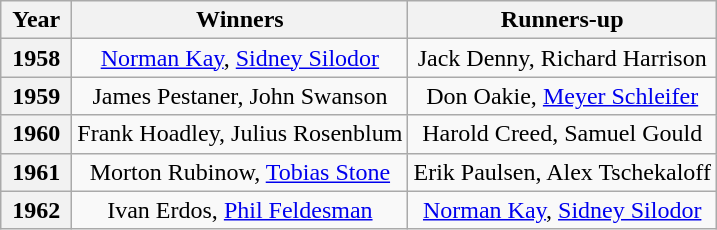<table class="wikitable" style="text-align:center">
<tr>
<th>Year</th>
<th>Winners</th>
<th>Runners-up</th>
</tr>
<tr>
<th> 1958 </th>
<td><a href='#'>Norman Kay</a>, <a href='#'>Sidney Silodor</a></td>
<td>Jack Denny, Richard Harrison</td>
</tr>
<tr>
<th>1959</th>
<td>James Pestaner, John Swanson</td>
<td>Don Oakie, <a href='#'>Meyer Schleifer</a></td>
</tr>
<tr>
<th>1960</th>
<td>Frank Hoadley, Julius Rosenblum</td>
<td>Harold Creed, Samuel Gould</td>
</tr>
<tr>
<th>1961</th>
<td>Morton Rubinow, <a href='#'>Tobias Stone</a></td>
<td>Erik Paulsen, Alex Tschekaloff</td>
</tr>
<tr>
<th>1962</th>
<td>Ivan Erdos, <a href='#'>Phil Feldesman</a></td>
<td><a href='#'>Norman Kay</a>, <a href='#'>Sidney Silodor</a></td>
</tr>
</table>
